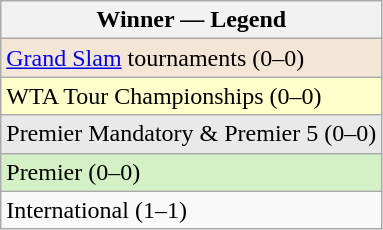<table class="wikitable sortable mw-collapsible mw-collapsed">
<tr>
<th>Winner — Legend</th>
</tr>
<tr>
<td style="background:#f3e6d7;"><a href='#'>Grand Slam</a> tournaments (0–0)</td>
</tr>
<tr>
<td style="background:#ffc;">WTA Tour Championships (0–0)</td>
</tr>
<tr>
<td style="background:#e9e9e9;">Premier Mandatory & Premier 5 (0–0)</td>
</tr>
<tr>
<td style="background:#d4f1c5;">Premier (0–0)</td>
</tr>
<tr>
<td>International (1–1)</td>
</tr>
</table>
